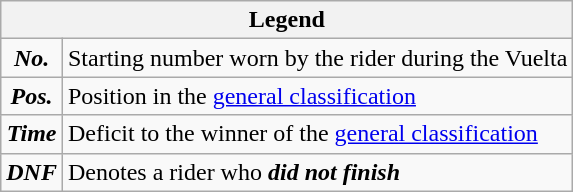<table class="wikitable">
<tr>
<th colspan=2>Legend</th>
</tr>
<tr>
<td align=center><strong><em>No.</em></strong></td>
<td>Starting number worn by the rider during the Vuelta</td>
</tr>
<tr>
<td align=center><strong><em>Pos.</em></strong></td>
<td>Position in the <a href='#'>general classification</a></td>
</tr>
<tr>
<td align=center><strong><em>Time</em></strong></td>
<td>Deficit to the winner of the <a href='#'>general classification</a></td>
</tr>
<tr>
<td align=center><strong><em>DNF</em></strong></td>
<td>Denotes a rider who <strong><em>did not finish</em></strong></td>
</tr>
</table>
